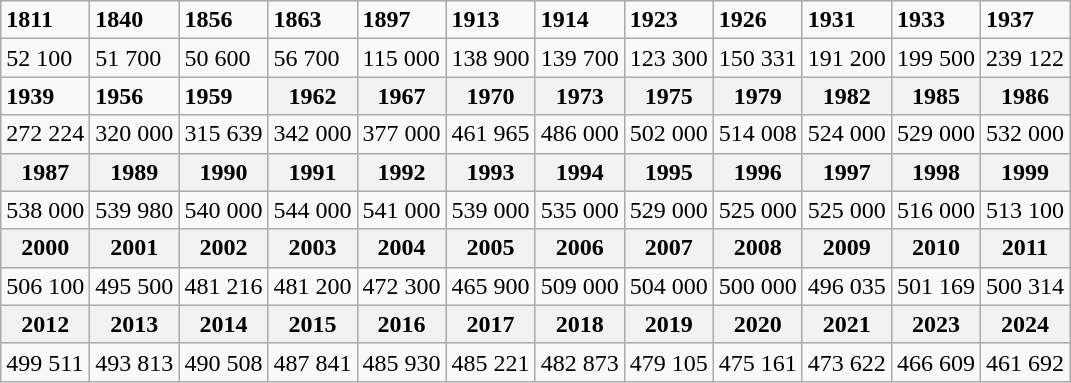<table class="wikitable">
<tr>
<td><strong>1811</strong></td>
<td><strong>1840</strong></td>
<td><strong>1856</strong></td>
<td><strong>1863</strong></td>
<td><strong>1897</strong></td>
<td><strong>1913</strong></td>
<td><strong>1914</strong></td>
<td><strong>1923</strong></td>
<td><strong>1926</strong></td>
<td><strong>1931</strong></td>
<td><strong>1933</strong></td>
<td><strong>1937</strong></td>
</tr>
<tr>
<td>52 100</td>
<td>51 700</td>
<td>50 600</td>
<td>56 700</td>
<td>115 000</td>
<td>138 900</td>
<td>139 700</td>
<td>123 300</td>
<td>150 331</td>
<td>191 200</td>
<td>199 500</td>
<td>239 122</td>
</tr>
<tr>
<td><strong>1939</strong></td>
<td><strong>1956</strong></td>
<td><strong>1959</strong></td>
<th>1962</th>
<th>1967</th>
<th>1970</th>
<th>1973</th>
<th>1975</th>
<th>1979</th>
<th>1982</th>
<th>1985</th>
<th>1986</th>
</tr>
<tr>
<td>272 224</td>
<td>320 000</td>
<td>315 639</td>
<td>342 000</td>
<td>377 000</td>
<td>461 965</td>
<td>486 000</td>
<td>502 000</td>
<td>514 008</td>
<td>524 000</td>
<td>529 000</td>
<td>532 000</td>
</tr>
<tr>
<th>1987</th>
<th>1989</th>
<th>1990</th>
<th>1991</th>
<th>1992</th>
<th>1993</th>
<th>1994</th>
<th>1995</th>
<th>1996</th>
<th>1997</th>
<th>1998</th>
<th>1999</th>
</tr>
<tr>
<td>538 000</td>
<td>539 980</td>
<td>540 000</td>
<td>544 000</td>
<td>541 000</td>
<td>539 000</td>
<td>535 000</td>
<td>529 000</td>
<td>525 000</td>
<td>525 000</td>
<td>516 000</td>
<td>513 100</td>
</tr>
<tr>
<th>2000</th>
<th>2001</th>
<th>2002</th>
<th>2003</th>
<th>2004</th>
<th>2005</th>
<th>2006</th>
<th>2007</th>
<th>2008</th>
<th>2009</th>
<th>2010</th>
<th>2011</th>
</tr>
<tr>
<td>506 100</td>
<td>495 500</td>
<td>481 216</td>
<td>481 200</td>
<td>472 300</td>
<td>465 900</td>
<td>509 000</td>
<td>504 000</td>
<td>500 000</td>
<td>496 035</td>
<td>501 169</td>
<td>500 314</td>
</tr>
<tr>
<th>2012</th>
<th>2013</th>
<th>2014</th>
<th>2015</th>
<th>2016</th>
<th>2017</th>
<th>2018</th>
<th>2019</th>
<th>2020</th>
<th>2021</th>
<th>2023</th>
<th>2024</th>
</tr>
<tr>
<td>499 511</td>
<td>493 813</td>
<td>490 508</td>
<td>487 841</td>
<td>485 930</td>
<td>485 221</td>
<td>482 873</td>
<td>479 105</td>
<td>475 161</td>
<td>473 622</td>
<td>466 609</td>
<td>461 692</td>
</tr>
</table>
